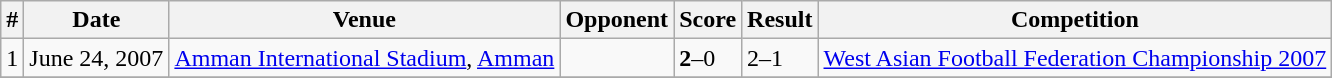<table class="wikitable">
<tr>
<th>#</th>
<th>Date</th>
<th>Venue</th>
<th>Opponent</th>
<th>Score</th>
<th>Result</th>
<th>Competition</th>
</tr>
<tr>
<td>1</td>
<td>June 24, 2007</td>
<td><a href='#'>Amman International Stadium</a>, <a href='#'>Amman</a></td>
<td></td>
<td><strong>2</strong>–0</td>
<td>2–1</td>
<td><a href='#'>West Asian Football Federation Championship 2007</a></td>
</tr>
<tr>
</tr>
</table>
